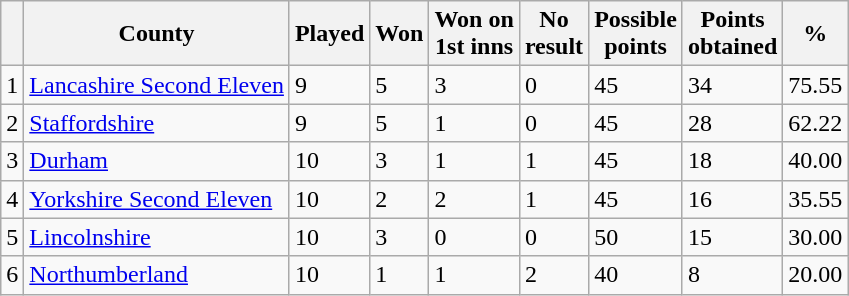<table class="wikitable sortable">
<tr>
<th></th>
<th>County</th>
<th>Played</th>
<th>Won</th>
<th>Won on<br>1st inns</th>
<th>No<br>result</th>
<th>Possible<br>points</th>
<th>Points<br>obtained</th>
<th>%</th>
</tr>
<tr>
<td>1</td>
<td><a href='#'>Lancashire Second Eleven</a></td>
<td>9</td>
<td>5</td>
<td>3</td>
<td>0</td>
<td>45</td>
<td>34</td>
<td>75.55</td>
</tr>
<tr>
<td>2</td>
<td><a href='#'>Staffordshire</a></td>
<td>9</td>
<td>5</td>
<td>1</td>
<td>0</td>
<td>45</td>
<td>28</td>
<td>62.22</td>
</tr>
<tr>
<td>3</td>
<td><a href='#'>Durham</a></td>
<td>10</td>
<td>3</td>
<td>1</td>
<td>1</td>
<td>45</td>
<td>18</td>
<td>40.00</td>
</tr>
<tr>
<td>4</td>
<td><a href='#'>Yorkshire Second Eleven</a></td>
<td>10</td>
<td>2</td>
<td>2</td>
<td>1</td>
<td>45</td>
<td>16</td>
<td>35.55</td>
</tr>
<tr>
<td>5</td>
<td><a href='#'>Lincolnshire</a></td>
<td>10</td>
<td>3</td>
<td>0</td>
<td>0</td>
<td>50</td>
<td>15</td>
<td>30.00</td>
</tr>
<tr>
<td>6</td>
<td><a href='#'>Northumberland</a></td>
<td>10</td>
<td>1</td>
<td>1</td>
<td>2</td>
<td>40</td>
<td>8</td>
<td>20.00</td>
</tr>
</table>
